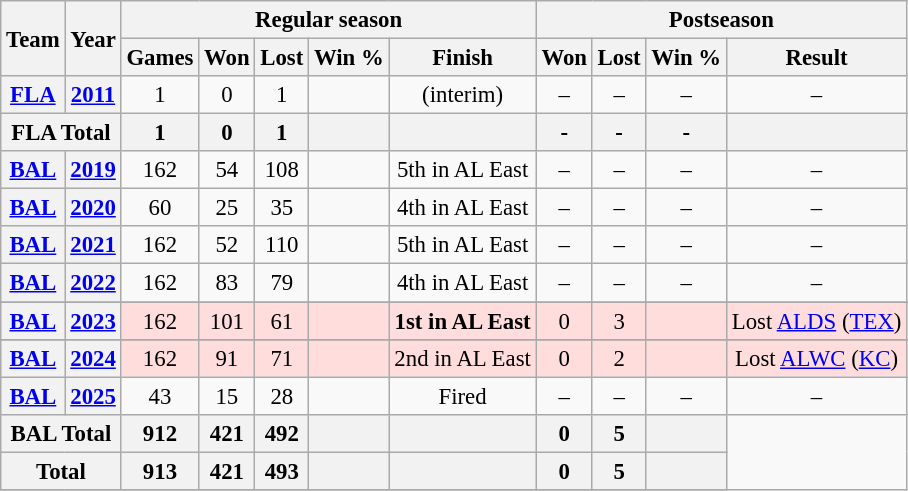<table class="wikitable" style="font-size: 95%; text-align:center;">
<tr>
<th rowspan="2">Team</th>
<th rowspan="2">Year</th>
<th colspan="5">Regular season</th>
<th colspan="4">Postseason</th>
</tr>
<tr>
<th>Games</th>
<th>Won</th>
<th>Lost</th>
<th>Win %</th>
<th>Finish</th>
<th>Won</th>
<th>Lost</th>
<th>Win %</th>
<th>Result</th>
</tr>
<tr>
<th><a href='#'>FLA</a></th>
<th><a href='#'>2011</a></th>
<td>1</td>
<td>0</td>
<td>1</td>
<td></td>
<td>(interim)</td>
<td>–</td>
<td>–</td>
<td>–</td>
<td>–</td>
</tr>
<tr>
<th colspan="2">FLA Total</th>
<th>1</th>
<th>0</th>
<th>1</th>
<th></th>
<th></th>
<th>-</th>
<th>-</th>
<th>-</th>
<th></th>
</tr>
<tr>
<th><a href='#'>BAL</a></th>
<th><a href='#'>2019</a></th>
<td>162</td>
<td>54</td>
<td>108</td>
<td></td>
<td>5th in AL East</td>
<td>–</td>
<td>–</td>
<td>–</td>
<td>–</td>
</tr>
<tr>
<th><a href='#'>BAL</a></th>
<th><a href='#'>2020</a></th>
<td>60</td>
<td>25</td>
<td>35</td>
<td></td>
<td>4th in AL East</td>
<td>–</td>
<td>–</td>
<td>–</td>
<td>–</td>
</tr>
<tr>
<th><a href='#'>BAL</a></th>
<th><a href='#'>2021</a></th>
<td>162</td>
<td>52</td>
<td>110</td>
<td></td>
<td>5th in AL East</td>
<td>–</td>
<td>–</td>
<td>–</td>
<td>–</td>
</tr>
<tr>
<th><a href='#'>BAL</a></th>
<th><a href='#'>2022</a></th>
<td>162</td>
<td>83</td>
<td>79</td>
<td></td>
<td>4th in AL East</td>
<td>–</td>
<td>–</td>
<td>–</td>
<td>–</td>
</tr>
<tr>
</tr>
<tr ! style="background:#fdd;">
<th><a href='#'>BAL</a></th>
<th><a href='#'>2023</a></th>
<td>162</td>
<td>101</td>
<td>61</td>
<td></td>
<td><strong>1st in AL East</strong></td>
<td>0</td>
<td>3</td>
<td></td>
<td>Lost <a href='#'>ALDS</a> (<a href='#'>TEX</a>)</td>
</tr>
<tr>
</tr>
<tr style="background:#fdd;" !>
<th><a href='#'>BAL</a></th>
<th><a href='#'>2024</a></th>
<td>162</td>
<td>91</td>
<td>71</td>
<td></td>
<td>2nd in AL East</td>
<td>0</td>
<td>2</td>
<td></td>
<td>Lost <a href='#'>ALWC</a> (<a href='#'>KC</a>)</td>
</tr>
<tr>
<th><a href='#'>BAL</a></th>
<th><a href='#'>2025</a></th>
<td>43</td>
<td>15</td>
<td>28</td>
<td></td>
<td>Fired</td>
<td>–</td>
<td>–</td>
<td>–</td>
<td>–</td>
</tr>
<tr>
<th colspan="2">BAL Total</th>
<th>912</th>
<th>421</th>
<th>492</th>
<th></th>
<th></th>
<th>0</th>
<th>5</th>
<th></th>
</tr>
<tr>
<th colspan="2">Total</th>
<th>913</th>
<th>421</th>
<th>493</th>
<th></th>
<th></th>
<th>0</th>
<th>5</th>
<th></th>
</tr>
<tr>
</tr>
</table>
